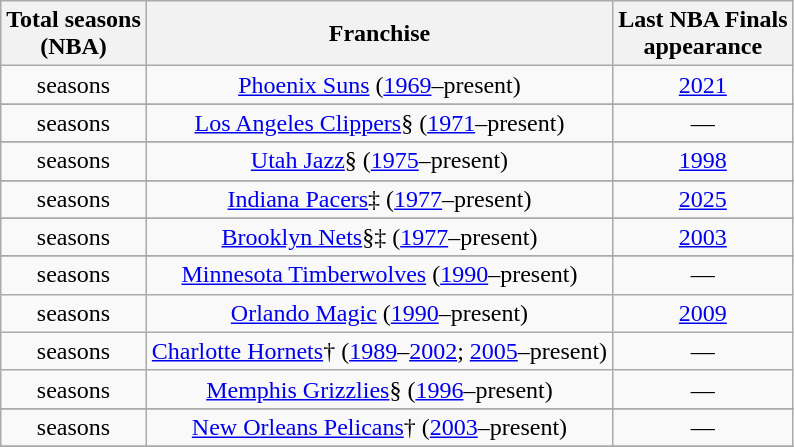<table class="wikitable" style="text-align:center">
<tr>
<th>Total seasons<br>(NBA)</th>
<th>Franchise</th>
<th>Last NBA Finals<br>appearance</th>
</tr>
<tr>
<td> seasons</td>
<td><a href='#'>Phoenix Suns</a> (<a href='#'>1969</a>–present)</td>
<td><a href='#'>2021</a></td>
</tr>
<tr>
</tr>
<tr>
<td> seasons</td>
<td><a href='#'>Los Angeles Clippers</a>§ (<a href='#'>1971</a>–present)</td>
<td>—</td>
</tr>
<tr>
</tr>
<tr>
<td> seasons</td>
<td><a href='#'>Utah Jazz</a>§ (<a href='#'>1975</a>–present)</td>
<td><a href='#'>1998</a></td>
</tr>
<tr>
</tr>
<tr>
<td> seasons</td>
<td><a href='#'>Indiana Pacers</a>‡ (<a href='#'>1977</a>–present)</td>
<td><a href='#'>2025</a></td>
</tr>
<tr>
</tr>
<tr>
<td> seasons</td>
<td><a href='#'>Brooklyn Nets</a>§‡ (<a href='#'>1977</a>–present)</td>
<td><a href='#'>2003</a></td>
</tr>
<tr>
</tr>
<tr>
</tr>
<tr style>
<td> seasons</td>
<td><a href='#'>Minnesota Timberwolves</a> (<a href='#'>1990</a>–present)</td>
<td>—</td>
</tr>
<tr>
<td> seasons</td>
<td><a href='#'>Orlando Magic</a> (<a href='#'>1990</a>–present)</td>
<td><a href='#'>2009</a></td>
</tr>
<tr>
<td> seasons</td>
<td><a href='#'>Charlotte Hornets</a>† (<a href='#'>1989</a>–<a href='#'>2002</a>; <a href='#'>2005</a>–present)</td>
<td>—</td>
</tr>
<tr>
<td> seasons</td>
<td><a href='#'>Memphis Grizzlies</a>§ (<a href='#'>1996</a>–present)</td>
<td>—</td>
</tr>
<tr>
</tr>
<tr>
<td> seasons</td>
<td><a href='#'>New Orleans Pelicans</a>† (<a href='#'>2003</a>–present)</td>
<td>—</td>
</tr>
<tr>
</tr>
</table>
